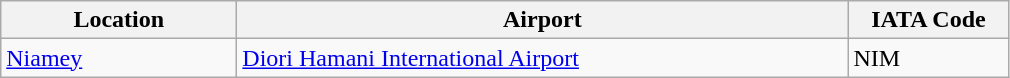<table class="wikitable">
<tr>
<th scope="col" style="width:150px;"><strong>Location</strong></th>
<th scope="col" style="width:400px;"><strong>Airport</strong></th>
<th scope="col" style="width:100px;"><strong>IATA Code</strong></th>
</tr>
<tr>
<td><a href='#'>Niamey</a></td>
<td><a href='#'>Diori Hamani International Airport</a></td>
<td>NIM</td>
</tr>
</table>
